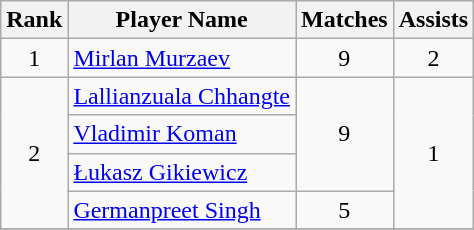<table class="wikitable" style="text-align: center;">
<tr>
<th>Rank</th>
<th>Player Name</th>
<th>Matches</th>
<th>Assists</th>
</tr>
<tr>
<td>1</td>
<td align="left"><a href='#'>Mirlan Murzaev</a></td>
<td>9</td>
<td>2</td>
</tr>
<tr>
<td rowspan="4">2</td>
<td align="left"> <a href='#'>Lallianzuala Chhangte</a></td>
<td rowspan="3">9</td>
<td rowspan="4">1</td>
</tr>
<tr>
<td align="left"> <a href='#'>Vladimir Koman</a></td>
</tr>
<tr>
<td align="left"> <a href='#'>Łukasz Gikiewicz</a></td>
</tr>
<tr>
<td align="left"><a href='#'>Germanpreet Singh</a></td>
<td>5</td>
</tr>
<tr>
</tr>
</table>
